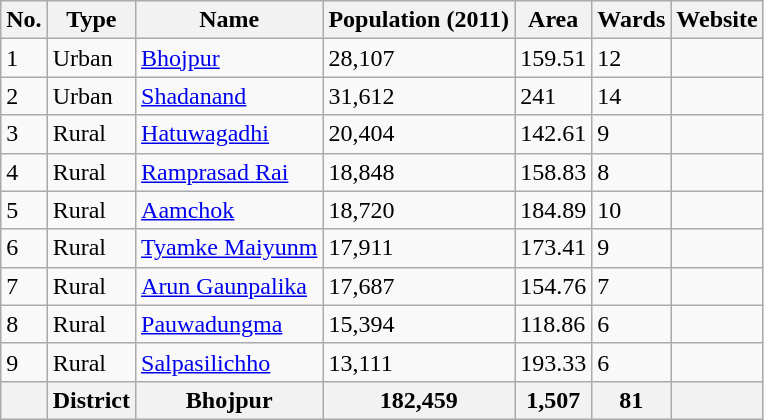<table class="wikitable">
<tr>
<th>No.</th>
<th>Type</th>
<th>Name</th>
<th>Population (2011)</th>
<th>Area</th>
<th>Wards</th>
<th>Website</th>
</tr>
<tr>
<td>1</td>
<td>Urban</td>
<td><a href='#'>Bhojpur</a></td>
<td>28,107</td>
<td>159.51</td>
<td>12</td>
<td></td>
</tr>
<tr>
<td>2</td>
<td>Urban</td>
<td><a href='#'>Shadanand</a></td>
<td>31,612</td>
<td>241</td>
<td>14</td>
<td></td>
</tr>
<tr>
<td>3</td>
<td>Rural</td>
<td><a href='#'>Hatuwagadhi</a></td>
<td>20,404</td>
<td>142.61</td>
<td>9</td>
<td></td>
</tr>
<tr>
<td>4</td>
<td>Rural</td>
<td><a href='#'>Ramprasad Rai</a></td>
<td>18,848</td>
<td>158.83</td>
<td>8</td>
<td></td>
</tr>
<tr>
<td>5</td>
<td>Rural</td>
<td><a href='#'>Aamchok</a></td>
<td>18,720</td>
<td>184.89</td>
<td>10</td>
<td></td>
</tr>
<tr>
<td>6</td>
<td>Rural</td>
<td><a href='#'>Tyamke Maiyunm</a></td>
<td>17,911</td>
<td>173.41</td>
<td>9</td>
<td></td>
</tr>
<tr>
<td>7</td>
<td>Rural</td>
<td><a href='#'>Arun Gaunpalika</a></td>
<td>17,687</td>
<td>154.76</td>
<td>7</td>
<td></td>
</tr>
<tr>
<td>8</td>
<td>Rural</td>
<td><a href='#'>Pauwadungma</a></td>
<td>15,394</td>
<td>118.86</td>
<td>6</td>
<td></td>
</tr>
<tr>
<td>9</td>
<td>Rural</td>
<td><a href='#'>Salpasilichho</a></td>
<td>13,111</td>
<td>193.33</td>
<td>6</td>
<td></td>
</tr>
<tr>
<th></th>
<th>District</th>
<th>Bhojpur</th>
<th>182,459</th>
<th>1,507</th>
<th>81</th>
<th></th>
</tr>
</table>
